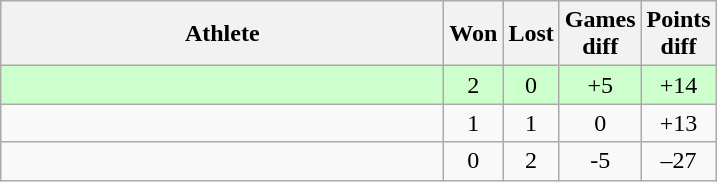<table class="wikitable">
<tr>
<th style="width:18em">Athlete</th>
<th>Won</th>
<th>Lost</th>
<th>Games<br>diff</th>
<th>Points<br>diff</th>
</tr>
<tr bgcolor="#ccffcc">
<td></td>
<td align="center">2</td>
<td align="center">0</td>
<td align="center">+5</td>
<td align="center">+14</td>
</tr>
<tr>
<td></td>
<td align="center">1</td>
<td align="center">1</td>
<td align="center">0</td>
<td align="center">+13</td>
</tr>
<tr>
<td></td>
<td align="center">0</td>
<td align="center">2</td>
<td align="center">-5</td>
<td align="center">–27</td>
</tr>
</table>
